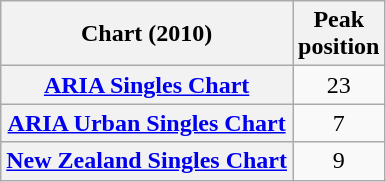<table class="wikitable sortable plainrowheaders">
<tr>
<th scope="col">Chart (2010)</th>
<th scope="col">Peak<br>position</th>
</tr>
<tr>
<th scope="row"><a href='#'>ARIA Singles Chart</a></th>
<td style="text-align:center;">23</td>
</tr>
<tr>
<th scope="row"><a href='#'>ARIA Urban Singles Chart</a></th>
<td style="text-align:center;">7</td>
</tr>
<tr>
<th scope="row"><a href='#'>New Zealand Singles Chart</a></th>
<td style="text-align:center;">9</td>
</tr>
</table>
